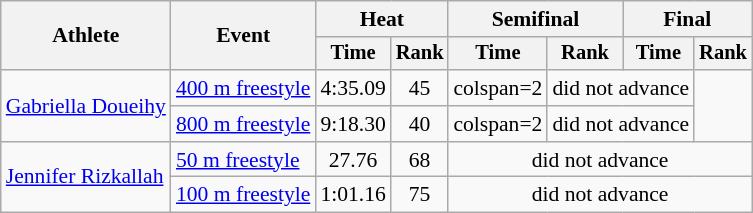<table class=wikitable style="font-size:90%">
<tr>
<th rowspan="2">Athlete</th>
<th rowspan="2">Event</th>
<th colspan="2">Heat</th>
<th colspan="2">Semifinal</th>
<th colspan="2">Final</th>
</tr>
<tr style="font-size:95%">
<th>Time</th>
<th>Rank</th>
<th>Time</th>
<th>Rank</th>
<th>Time</th>
<th>Rank</th>
</tr>
<tr align=center>
<td align=left rowspan=2><a href='#'>Gabriella Doueihy</a></td>
<td align=left><a href='#'>400 m freestyle</a></td>
<td>4:35.09</td>
<td>45</td>
<td>colspan=2 </td>
<td colspan=2>did not advance</td>
</tr>
<tr align=center>
<td align=left><a href='#'>800 m freestyle</a></td>
<td>9:18.30</td>
<td>40</td>
<td>colspan=2 </td>
<td colspan=2>did not advance</td>
</tr>
<tr align=center>
<td align=left rowspan=2><a href='#'>Jennifer Rizkallah</a></td>
<td align=left><a href='#'>50 m freestyle</a></td>
<td>27.76</td>
<td>68</td>
<td colspan=4>did not advance</td>
</tr>
<tr align=center>
<td align=left><a href='#'>100 m freestyle</a></td>
<td>1:01.16</td>
<td>75</td>
<td colspan=4>did not advance</td>
</tr>
</table>
